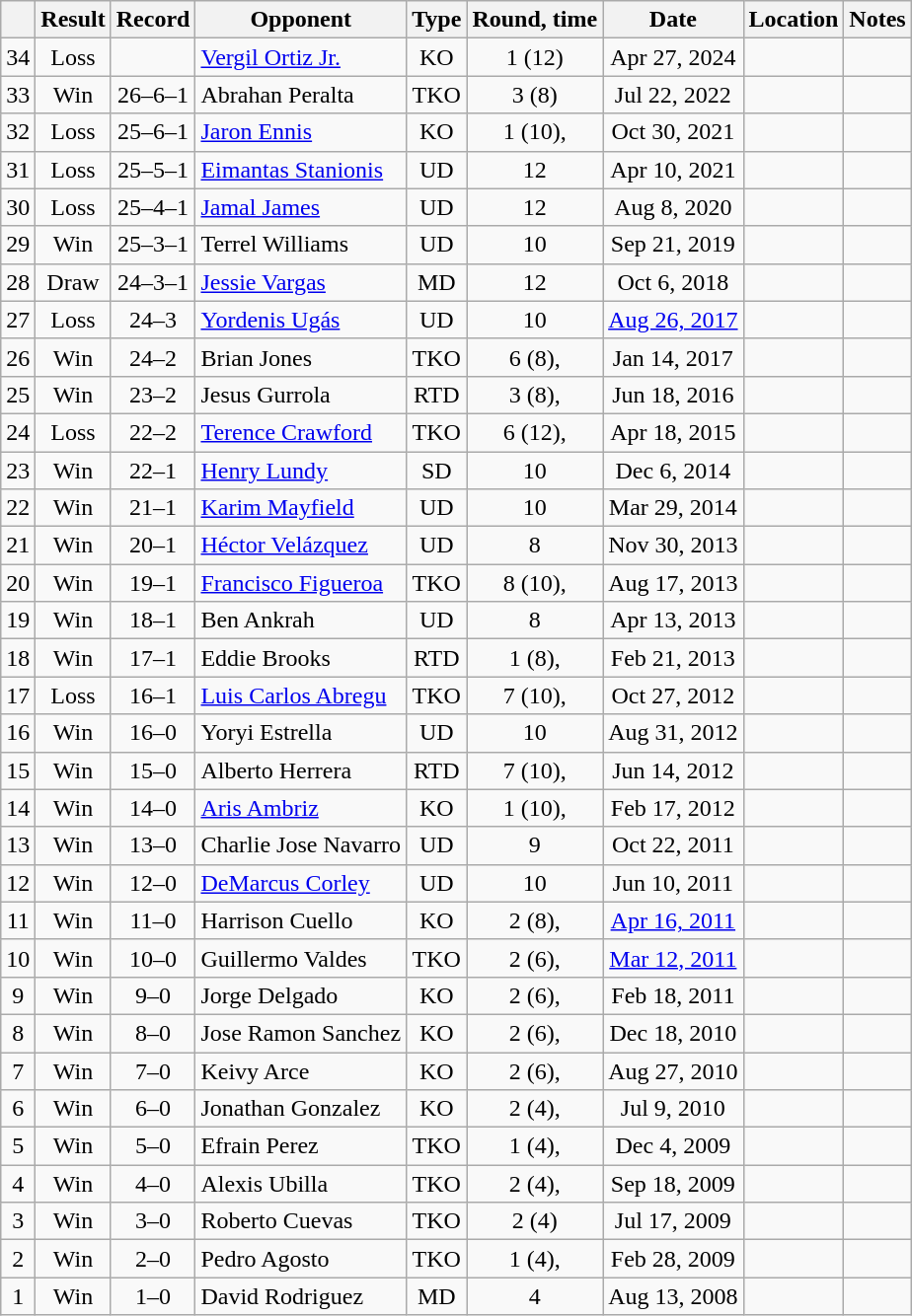<table class="wikitable" style="text-align:center">
<tr>
<th></th>
<th>Result</th>
<th>Record</th>
<th>Opponent</th>
<th>Type</th>
<th>Round, time</th>
<th>Date</th>
<th>Location</th>
<th>Notes</th>
</tr>
<tr>
<td>34</td>
<td>Loss</td>
<td></td>
<td style="text-align:left;"><a href='#'>Vergil Ortiz Jr.</a></td>
<td>KO</td>
<td>1 (12)</td>
<td>Apr 27, 2024</td>
<td style="text-align:left;"></td>
<td></td>
</tr>
<tr>
<td>33</td>
<td>Win</td>
<td>26–6–1</td>
<td style="text-align:left;">Abrahan Peralta</td>
<td>TKO</td>
<td>3 (8)</td>
<td>Jul 22, 2022</td>
<td style="text-align:left;"></td>
<td></td>
</tr>
<tr>
<td>32</td>
<td>Loss</td>
<td>25–6–1</td>
<td style="text-align:left;"><a href='#'>Jaron Ennis</a></td>
<td>KO</td>
<td>1 (10), </td>
<td>Oct 30, 2021</td>
<td style="text-align:left;"></td>
<td></td>
</tr>
<tr>
<td>31</td>
<td>Loss</td>
<td>25–5–1</td>
<td align=left><a href='#'>Eimantas Stanionis</a></td>
<td>UD</td>
<td>12</td>
<td>Apr 10, 2021</td>
<td align=left></td>
<td></td>
</tr>
<tr>
<td>30</td>
<td>Loss</td>
<td>25–4–1</td>
<td align=left><a href='#'>Jamal James</a></td>
<td>UD</td>
<td>12</td>
<td>Aug 8, 2020</td>
<td align=left></td>
<td align=left></td>
</tr>
<tr>
<td>29</td>
<td>Win</td>
<td>25–3–1</td>
<td align=left>Terrel Williams</td>
<td>UD</td>
<td>10</td>
<td>Sep 21, 2019</td>
<td align=left></td>
<td></td>
</tr>
<tr>
<td>28</td>
<td>Draw</td>
<td>24–3–1</td>
<td align=left><a href='#'>Jessie Vargas</a></td>
<td>MD</td>
<td>12</td>
<td>Oct 6, 2018</td>
<td align=left></td>
<td align=left></td>
</tr>
<tr>
<td>27</td>
<td>Loss</td>
<td>24–3</td>
<td align=left><a href='#'>Yordenis Ugás</a></td>
<td>UD</td>
<td>10</td>
<td><a href='#'>Aug 26, 2017</a></td>
<td align=left></td>
<td></td>
</tr>
<tr>
<td>26</td>
<td>Win</td>
<td>24–2</td>
<td align=left>Brian Jones</td>
<td>TKO</td>
<td>6 (8), </td>
<td>Jan 14, 2017</td>
<td align=left></td>
<td></td>
</tr>
<tr>
<td>25</td>
<td>Win</td>
<td>23–2</td>
<td align=left>Jesus Gurrola</td>
<td>RTD</td>
<td>3 (8), </td>
<td>Jun 18, 2016</td>
<td align=left></td>
<td></td>
</tr>
<tr>
<td>24</td>
<td>Loss</td>
<td>22–2</td>
<td align=left><a href='#'>Terence Crawford</a></td>
<td>TKO</td>
<td>6 (12), </td>
<td>Apr 18, 2015</td>
<td align=left></td>
<td align=left></td>
</tr>
<tr>
<td>23</td>
<td>Win</td>
<td>22–1</td>
<td align=left><a href='#'>Henry Lundy</a></td>
<td>SD</td>
<td>10</td>
<td>Dec 6, 2014</td>
<td align=left></td>
<td align=left></td>
</tr>
<tr>
<td>22</td>
<td>Win</td>
<td>21–1</td>
<td align=left><a href='#'>Karim Mayfield</a></td>
<td>UD</td>
<td>10</td>
<td>Mar 29, 2014</td>
<td align=left></td>
<td align=left></td>
</tr>
<tr>
<td>21</td>
<td>Win</td>
<td>20–1</td>
<td align=left><a href='#'>Héctor Velázquez</a></td>
<td>UD</td>
<td>8</td>
<td>Nov 30, 2013</td>
<td align=left></td>
<td></td>
</tr>
<tr>
<td>20</td>
<td>Win</td>
<td>19–1</td>
<td align=left><a href='#'>Francisco Figueroa</a></td>
<td>TKO</td>
<td>8 (10), </td>
<td>Aug 17, 2013</td>
<td align=left></td>
<td></td>
</tr>
<tr>
<td>19</td>
<td>Win</td>
<td>18–1</td>
<td align=left>Ben Ankrah</td>
<td>UD</td>
<td>8</td>
<td>Apr 13, 2013</td>
<td align=left></td>
<td></td>
</tr>
<tr>
<td>18</td>
<td>Win</td>
<td>17–1</td>
<td align=left>Eddie Brooks</td>
<td>RTD</td>
<td>1 (8), </td>
<td>Feb 21, 2013</td>
<td align=left></td>
<td></td>
</tr>
<tr>
<td>17</td>
<td>Loss</td>
<td>16–1</td>
<td align=left><a href='#'>Luis Carlos Abregu</a></td>
<td>TKO</td>
<td>7 (10), </td>
<td>Oct 27, 2012</td>
<td align=left></td>
<td align=left></td>
</tr>
<tr>
<td>16</td>
<td>Win</td>
<td>16–0</td>
<td align=left>Yoryi Estrella</td>
<td>UD</td>
<td>10</td>
<td>Aug 31, 2012</td>
<td align=left></td>
<td></td>
</tr>
<tr>
<td>15</td>
<td>Win</td>
<td>15–0</td>
<td align=left>Alberto Herrera</td>
<td>RTD</td>
<td>7 (10), </td>
<td>Jun 14, 2012</td>
<td align=left></td>
<td></td>
</tr>
<tr>
<td>14</td>
<td>Win</td>
<td>14–0</td>
<td align=left><a href='#'>Aris Ambriz</a></td>
<td>KO</td>
<td>1 (10), </td>
<td>Feb 17, 2012</td>
<td align=left></td>
<td align=left></td>
</tr>
<tr>
<td>13</td>
<td>Win</td>
<td>13–0</td>
<td align=left>Charlie Jose Navarro</td>
<td>UD</td>
<td>9</td>
<td>Oct 22, 2011</td>
<td align=left></td>
<td align=left></td>
</tr>
<tr>
<td>12</td>
<td>Win</td>
<td>12–0</td>
<td align=left><a href='#'>DeMarcus Corley</a></td>
<td>UD</td>
<td>10</td>
<td>Jun 10, 2011</td>
<td align=left></td>
<td align=left></td>
</tr>
<tr>
<td>11</td>
<td>Win</td>
<td>11–0</td>
<td align=left>Harrison Cuello</td>
<td>KO</td>
<td>2 (8), </td>
<td><a href='#'>Apr 16, 2011</a></td>
<td align=left></td>
<td></td>
</tr>
<tr>
<td>10</td>
<td>Win</td>
<td>10–0</td>
<td align=left>Guillermo Valdes</td>
<td>TKO</td>
<td>2 (6), </td>
<td><a href='#'>Mar 12, 2011</a></td>
<td align=left></td>
<td></td>
</tr>
<tr>
<td>9</td>
<td>Win</td>
<td>9–0</td>
<td align=left>Jorge Delgado</td>
<td>KO</td>
<td>2 (6), </td>
<td>Feb 18, 2011</td>
<td align=left></td>
<td></td>
</tr>
<tr>
<td>8</td>
<td>Win</td>
<td>8–0</td>
<td align=left>Jose Ramon Sanchez</td>
<td>KO</td>
<td>2 (6), </td>
<td>Dec 18, 2010</td>
<td align=left></td>
<td></td>
</tr>
<tr>
<td>7</td>
<td>Win</td>
<td>7–0</td>
<td align=left>Keivy Arce</td>
<td>KO</td>
<td>2 (6), </td>
<td>Aug 27, 2010</td>
<td align=left></td>
<td></td>
</tr>
<tr>
<td>6</td>
<td>Win</td>
<td>6–0</td>
<td align=left>Jonathan Gonzalez</td>
<td>KO</td>
<td>2 (4), </td>
<td>Jul 9, 2010</td>
<td align=left></td>
<td></td>
</tr>
<tr>
<td>5</td>
<td>Win</td>
<td>5–0</td>
<td align=left>Efrain Perez</td>
<td>TKO</td>
<td>1 (4), </td>
<td>Dec 4, 2009</td>
<td align=left></td>
<td></td>
</tr>
<tr>
<td>4</td>
<td>Win</td>
<td>4–0</td>
<td align=left>Alexis Ubilla</td>
<td>TKO</td>
<td>2 (4), </td>
<td>Sep 18, 2009</td>
<td align=left></td>
<td></td>
</tr>
<tr>
<td>3</td>
<td>Win</td>
<td>3–0</td>
<td align=left>Roberto Cuevas</td>
<td>TKO</td>
<td>2 (4)</td>
<td>Jul 17, 2009</td>
<td align=left></td>
<td></td>
</tr>
<tr>
<td>2</td>
<td>Win</td>
<td>2–0</td>
<td align=left>Pedro Agosto</td>
<td>TKO</td>
<td>1 (4), </td>
<td>Feb 28, 2009</td>
<td align=left></td>
<td></td>
</tr>
<tr>
<td>1</td>
<td>Win</td>
<td>1–0</td>
<td align=left>David Rodriguez</td>
<td>MD</td>
<td>4</td>
<td>Aug 13, 2008</td>
<td align=left></td>
<td></td>
</tr>
</table>
